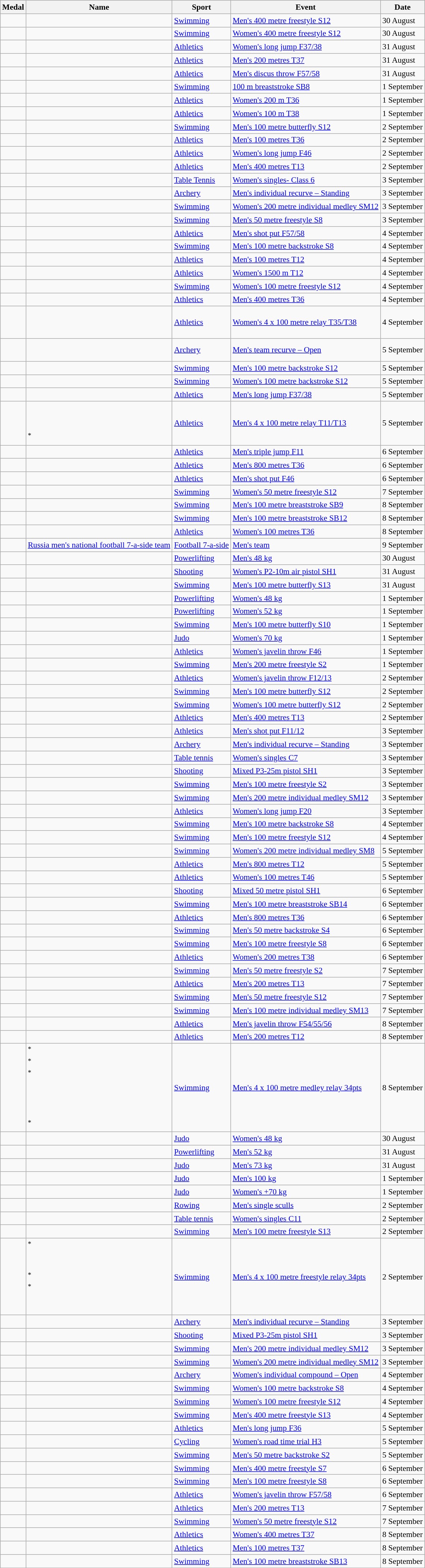<table class="wikitable sortable" style="font-size: 90%;">
<tr>
<th>Medal</th>
<th>Name</th>
<th>Sport</th>
<th>Event</th>
<th>Date</th>
</tr>
<tr>
<td></td>
<td></td>
<td><a href='#'>Swimming</a></td>
<td><a href='#'>Men's 400 metre freestyle S12</a></td>
<td>30 August</td>
</tr>
<tr>
<td></td>
<td></td>
<td><a href='#'>Swimming</a></td>
<td><a href='#'>Women's 400 metre freestyle S12</a></td>
<td>30 August</td>
</tr>
<tr>
<td></td>
<td></td>
<td><a href='#'>Athletics</a></td>
<td><a href='#'>Women's long jump F37/38</a></td>
<td>31 August</td>
</tr>
<tr>
<td></td>
<td></td>
<td><a href='#'>Athletics</a></td>
<td><a href='#'>Men's 200 metres T37</a></td>
<td>31 August</td>
</tr>
<tr>
<td></td>
<td></td>
<td><a href='#'>Athletics</a></td>
<td><a href='#'>Men's discus throw F57/58</a></td>
<td>31 August</td>
</tr>
<tr>
<td></td>
<td></td>
<td><a href='#'>Swimming</a></td>
<td><a href='#'>100 m breaststroke SB8</a></td>
<td>1 September</td>
</tr>
<tr>
<td></td>
<td></td>
<td><a href='#'>Athletics</a></td>
<td><a href='#'>Women's 200 m T36</a></td>
<td>1 September</td>
</tr>
<tr>
<td></td>
<td></td>
<td><a href='#'>Athletics</a></td>
<td><a href='#'>Women's 100 m T38</a></td>
<td>1 September</td>
</tr>
<tr>
<td></td>
<td></td>
<td><a href='#'>Swimming</a></td>
<td><a href='#'>Men's 100 metre butterfly S12</a></td>
<td>2 September</td>
</tr>
<tr>
<td></td>
<td></td>
<td><a href='#'>Athletics</a></td>
<td><a href='#'>Men's 100 metres T36</a></td>
<td>2 September</td>
</tr>
<tr>
<td></td>
<td></td>
<td><a href='#'>Athletics</a></td>
<td><a href='#'>Women's long jump F46</a></td>
<td>2 September</td>
</tr>
<tr>
<td></td>
<td></td>
<td><a href='#'>Athletics</a></td>
<td><a href='#'>Men's 400 metres T13</a></td>
<td>2 September</td>
</tr>
<tr>
<td></td>
<td></td>
<td><a href='#'>Table Tennis</a></td>
<td><a href='#'>Women's singles- Class 6</a></td>
<td>3 September</td>
</tr>
<tr>
<td></td>
<td></td>
<td><a href='#'>Archery</a></td>
<td><a href='#'>Men's individual recurve – Standing</a></td>
<td>3 September</td>
</tr>
<tr>
<td></td>
<td></td>
<td><a href='#'>Swimming</a></td>
<td><a href='#'>Women's 200 metre individual medley SM12</a></td>
<td>3 September</td>
</tr>
<tr>
<td></td>
<td></td>
<td><a href='#'>Swimming</a></td>
<td><a href='#'>Men's 50 metre freestyle S8</a></td>
<td>3 September</td>
</tr>
<tr>
<td></td>
<td></td>
<td><a href='#'>Athletics</a></td>
<td><a href='#'>Men's shot put F57/58</a></td>
<td>4 September</td>
</tr>
<tr>
<td></td>
<td></td>
<td><a href='#'>Swimming</a></td>
<td><a href='#'>Men's 100 metre backstroke S8</a></td>
<td>4 September</td>
</tr>
<tr>
<td></td>
<td></td>
<td><a href='#'>Athletics</a></td>
<td><a href='#'>Men's 100 metres T12</a></td>
<td>4 September</td>
</tr>
<tr>
<td></td>
<td></td>
<td><a href='#'>Athletics</a></td>
<td><a href='#'>Women's 1500 m T12</a></td>
<td>4 September</td>
</tr>
<tr>
<td></td>
<td></td>
<td><a href='#'>Swimming</a></td>
<td><a href='#'>Women's 100 metre freestyle S12</a></td>
<td>4 September</td>
</tr>
<tr>
<td></td>
<td></td>
<td><a href='#'>Athletics</a></td>
<td><a href='#'>Men's 400 metres T36</a></td>
<td>4 September</td>
</tr>
<tr>
<td></td>
<td><br><br><br></td>
<td><a href='#'>Athletics</a></td>
<td><a href='#'>Women's 4 x 100 metre relay T35/T38</a></td>
<td>4 September</td>
</tr>
<tr>
<td></td>
<td><br><br></td>
<td><a href='#'>Archery</a></td>
<td><a href='#'>Men's team recurve – Open</a></td>
<td>5 September</td>
</tr>
<tr>
<td></td>
<td></td>
<td><a href='#'>Swimming</a></td>
<td><a href='#'>Men's 100 metre backstroke S12</a></td>
<td>5 September</td>
</tr>
<tr>
<td></td>
<td></td>
<td><a href='#'>Swimming</a></td>
<td><a href='#'>Women's 100 metre backstroke S12</a></td>
<td>5 September</td>
</tr>
<tr>
<td></td>
<td></td>
<td><a href='#'>Athletics</a></td>
<td><a href='#'>Men's long jump F37/38</a></td>
<td>5 September</td>
</tr>
<tr>
<td></td>
<td><br><br><br><sup>*</sup><br></td>
<td><a href='#'>Athletics</a></td>
<td><a href='#'>Men's 4 x 100 metre relay T11/T13</a></td>
<td>5 September</td>
</tr>
<tr>
<td></td>
<td></td>
<td><a href='#'>Athletics</a></td>
<td><a href='#'>Men's triple jump F11</a></td>
<td>6 September</td>
</tr>
<tr>
<td></td>
<td></td>
<td><a href='#'>Athletics</a></td>
<td><a href='#'>Men's 800 metres T36</a></td>
<td>6 September</td>
</tr>
<tr>
<td></td>
<td></td>
<td><a href='#'>Athletics</a></td>
<td><a href='#'>Men's shot put F46</a></td>
<td>6 September</td>
</tr>
<tr>
<td></td>
<td></td>
<td><a href='#'>Swimming</a></td>
<td><a href='#'>Women's 50 metre freestyle S12</a></td>
<td>7 September</td>
</tr>
<tr>
<td></td>
<td></td>
<td><a href='#'>Swimming</a></td>
<td><a href='#'>Men's 100 metre breaststroke SB9</a></td>
<td>8 September</td>
</tr>
<tr>
<td></td>
<td></td>
<td><a href='#'>Swimming</a></td>
<td><a href='#'>Men's 100 metre breaststroke SB12</a></td>
<td>8 September</td>
</tr>
<tr>
<td></td>
<td></td>
<td><a href='#'>Athletics</a></td>
<td><a href='#'>Women's 100 metres T36</a></td>
<td>8 September</td>
</tr>
<tr>
<td></td>
<td><a href='#'>Russia men's national football 7-a-side team</a><br></td>
<td><a href='#'>Football 7-a-side</a></td>
<td><a href='#'>Men's team</a></td>
<td>9 September</td>
</tr>
<tr>
<td></td>
<td></td>
<td><a href='#'>Powerlifting</a></td>
<td><a href='#'>Men's 48 kg</a></td>
<td>30 August</td>
</tr>
<tr>
<td></td>
<td></td>
<td><a href='#'>Shooting</a></td>
<td><a href='#'>Women's P2-10m air pistol SH1</a></td>
<td>31 August</td>
</tr>
<tr>
<td></td>
<td></td>
<td><a href='#'>Swimming</a></td>
<td><a href='#'>Men's 100 metre butterfly S13</a></td>
<td>31 August</td>
</tr>
<tr>
<td></td>
<td></td>
<td><a href='#'>Powerlifting</a></td>
<td><a href='#'>Women's 48 kg</a></td>
<td>1 September</td>
</tr>
<tr>
<td></td>
<td></td>
<td><a href='#'>Powerlifting</a></td>
<td><a href='#'>Women's 52 kg</a></td>
<td>1 September</td>
</tr>
<tr>
<td></td>
<td></td>
<td><a href='#'>Swimming</a></td>
<td><a href='#'>Men's 100 metre butterfly S10</a></td>
<td>1 September</td>
</tr>
<tr>
<td></td>
<td></td>
<td><a href='#'>Judo</a></td>
<td><a href='#'>Women's 70 kg</a></td>
<td>1 September</td>
</tr>
<tr>
<td></td>
<td></td>
<td><a href='#'>Athletics</a></td>
<td><a href='#'>Women's javelin throw F46</a></td>
<td>1 September</td>
</tr>
<tr>
<td></td>
<td></td>
<td><a href='#'>Swimming</a></td>
<td><a href='#'>Men's 200 metre freestyle S2</a></td>
<td>1 September</td>
</tr>
<tr>
<td></td>
<td></td>
<td><a href='#'>Athletics</a></td>
<td><a href='#'>Women's javelin throw F12/13</a></td>
<td>2 September</td>
</tr>
<tr>
<td></td>
<td></td>
<td><a href='#'>Swimming</a></td>
<td><a href='#'>Men's 100 metre butterfly S12</a></td>
<td>2 September</td>
</tr>
<tr>
<td></td>
<td></td>
<td><a href='#'>Swimming</a></td>
<td><a href='#'>Women's 100 metre butterfly S12</a></td>
<td>2 September</td>
</tr>
<tr>
<td></td>
<td></td>
<td><a href='#'>Athletics</a></td>
<td><a href='#'>Men's 400 metres T13</a></td>
<td>2 September</td>
</tr>
<tr>
<td></td>
<td></td>
<td><a href='#'>Athletics</a></td>
<td><a href='#'>Men's shot put F11/12</a></td>
<td>3 September</td>
</tr>
<tr>
<td></td>
<td></td>
<td><a href='#'>Archery</a></td>
<td><a href='#'>Men's individual recurve – Standing</a></td>
<td>3 September</td>
</tr>
<tr>
<td></td>
<td></td>
<td><a href='#'>Table tennis</a></td>
<td><a href='#'>Women's singles C7</a></td>
<td>3 September</td>
</tr>
<tr>
<td></td>
<td></td>
<td><a href='#'>Shooting</a></td>
<td><a href='#'>Mixed P3-25m pistol SH1</a></td>
<td>3 September</td>
</tr>
<tr>
<td></td>
<td></td>
<td><a href='#'>Swimming</a></td>
<td><a href='#'>Men's 100 metre freestyle S2</a></td>
<td>3 September</td>
</tr>
<tr>
<td></td>
<td></td>
<td><a href='#'>Swimming</a></td>
<td><a href='#'>Men's 200 metre individual medley SM12</a></td>
<td>3 September</td>
</tr>
<tr>
<td></td>
<td></td>
<td><a href='#'>Athletics</a></td>
<td><a href='#'>Women's long jump F20</a></td>
<td>3 September</td>
</tr>
<tr>
<td></td>
<td></td>
<td><a href='#'>Swimming</a></td>
<td><a href='#'>Men's 100 metre backstroke S8</a></td>
<td>4 September</td>
</tr>
<tr>
<td></td>
<td></td>
<td><a href='#'>Swimming</a></td>
<td><a href='#'>Men's 100 metre freestyle S12</a></td>
<td>4 September</td>
</tr>
<tr>
<td></td>
<td></td>
<td><a href='#'>Swimming</a></td>
<td><a href='#'>Women's 200 metre individual medley SM8</a></td>
<td>5 September</td>
</tr>
<tr>
<td></td>
<td></td>
<td><a href='#'>Athletics</a></td>
<td><a href='#'>Men's 800 metres T12</a></td>
<td>5 September</td>
</tr>
<tr>
<td></td>
<td></td>
<td><a href='#'>Athletics</a></td>
<td><a href='#'>Women's 100 metres T46</a></td>
<td>5 September</td>
</tr>
<tr>
<td></td>
<td></td>
<td><a href='#'>Shooting</a></td>
<td><a href='#'>Mixed 50 metre pistol SH1</a></td>
<td>6 September</td>
</tr>
<tr>
<td></td>
<td></td>
<td><a href='#'>Swimming</a></td>
<td><a href='#'>Men's 100 metre breaststroke SB14</a></td>
<td>6 September</td>
</tr>
<tr>
<td></td>
<td></td>
<td><a href='#'>Athletics</a></td>
<td><a href='#'>Men's 800 metres T36</a></td>
<td>6 September</td>
</tr>
<tr>
<td></td>
<td></td>
<td><a href='#'>Swimming</a></td>
<td><a href='#'>Men's 50 metre backstroke S4</a></td>
<td>6 September</td>
</tr>
<tr>
<td></td>
<td></td>
<td><a href='#'>Swimming</a></td>
<td><a href='#'>Men's 100 metre freestyle S8</a></td>
<td>6 September</td>
</tr>
<tr>
<td></td>
<td></td>
<td><a href='#'>Athletics</a></td>
<td><a href='#'>Women's 200 metres T38</a></td>
<td>6 September</td>
</tr>
<tr>
<td></td>
<td></td>
<td><a href='#'>Swimming</a></td>
<td><a href='#'>Men's 50 metre freestyle S2</a></td>
<td>7 September</td>
</tr>
<tr>
<td></td>
<td></td>
<td><a href='#'>Athletics</a></td>
<td><a href='#'>Men's 200 metres T13</a></td>
<td>7 September</td>
</tr>
<tr>
<td></td>
<td></td>
<td><a href='#'>Swimming</a></td>
<td><a href='#'>Men's 50 metre freestyle S12</a></td>
<td>7 September</td>
</tr>
<tr>
<td></td>
<td></td>
<td><a href='#'>Swimming</a></td>
<td><a href='#'>Men's 100 metre individual medley SM13</a></td>
<td>7 September</td>
</tr>
<tr>
<td></td>
<td></td>
<td><a href='#'>Athletics</a></td>
<td><a href='#'>Men's javelin throw F54/55/56</a></td>
<td>8 September</td>
</tr>
<tr>
<td></td>
<td></td>
<td><a href='#'>Athletics</a></td>
<td><a href='#'>Men's 200 metres T12</a></td>
<td>8 September</td>
</tr>
<tr>
<td></td>
<td><sup>*</sup><br><sup>*</sup><br><sup>*</sup><br><br><br><br><br><sup>*</sup></td>
<td><a href='#'>Swimming</a></td>
<td><a href='#'>Men's 4 x 100 metre medley relay 34pts</a></td>
<td>8 September</td>
</tr>
<tr>
<td></td>
<td></td>
<td><a href='#'>Judo</a></td>
<td><a href='#'>Women's 48 kg</a></td>
<td>30 August</td>
</tr>
<tr>
<td></td>
<td></td>
<td><a href='#'>Powerlifting</a></td>
<td><a href='#'>Men's 52 kg</a></td>
<td>31 August</td>
</tr>
<tr>
<td></td>
<td></td>
<td><a href='#'>Judo</a></td>
<td><a href='#'>Men's 73 kg</a></td>
<td>31 August</td>
</tr>
<tr>
<td></td>
<td></td>
<td><a href='#'>Judo</a></td>
<td><a href='#'>Men's 100 kg</a></td>
<td>1 September</td>
</tr>
<tr>
<td></td>
<td></td>
<td><a href='#'>Judo</a></td>
<td><a href='#'>Women's +70 kg</a></td>
<td>1 September</td>
</tr>
<tr>
<td></td>
<td></td>
<td><a href='#'>Rowing</a></td>
<td><a href='#'>Men's single sculls</a></td>
<td>2 September</td>
</tr>
<tr>
<td></td>
<td></td>
<td><a href='#'>Table tennis</a></td>
<td><a href='#'>Women's singles C11</a></td>
<td>2 September</td>
</tr>
<tr>
<td></td>
<td></td>
<td><a href='#'>Swimming</a></td>
<td><a href='#'>Men's 100 metre freestyle S13</a></td>
<td>2 September</td>
</tr>
<tr>
<td></td>
<td><sup>*</sup><br><br><br><sup>*</sup><br><sup>*</sup><br><br><br></td>
<td><a href='#'>Swimming</a></td>
<td><a href='#'>Men's 4 x 100 metre freestyle relay 34pts</a></td>
<td>2 September</td>
</tr>
<tr>
<td></td>
<td></td>
<td><a href='#'>Archery</a></td>
<td><a href='#'>Men's individual recurve – Standing</a></td>
<td>3 September</td>
</tr>
<tr>
<td></td>
<td></td>
<td><a href='#'>Shooting</a></td>
<td><a href='#'>Mixed P3-25m pistol SH1</a></td>
<td>3 September</td>
</tr>
<tr>
<td></td>
<td></td>
<td><a href='#'>Swimming</a></td>
<td><a href='#'>Men's 200 metre individual medley SM12</a></td>
<td>3 September</td>
</tr>
<tr>
<td></td>
<td></td>
<td><a href='#'>Swimming</a></td>
<td><a href='#'>Women's 200 metre individual medley SM12</a></td>
<td>3 September</td>
</tr>
<tr>
<td></td>
<td></td>
<td><a href='#'>Archery</a></td>
<td><a href='#'>Women's individual compound – Open</a></td>
<td>4 September</td>
</tr>
<tr>
<td></td>
<td></td>
<td><a href='#'>Swimming</a></td>
<td><a href='#'>Women's 100 metre backstroke S8</a></td>
<td>4 September</td>
</tr>
<tr>
<td></td>
<td></td>
<td><a href='#'>Swimming</a></td>
<td><a href='#'>Women's 100 metre freestyle S12</a></td>
<td>4 September</td>
</tr>
<tr>
<td></td>
<td></td>
<td><a href='#'>Swimming</a></td>
<td><a href='#'>Men's 400 metre freestyle S13</a></td>
<td>4 September</td>
</tr>
<tr>
<td></td>
<td></td>
<td><a href='#'>Athletics</a></td>
<td><a href='#'>Men's long jump F36</a></td>
<td>5 September</td>
</tr>
<tr>
<td></td>
<td></td>
<td><a href='#'>Cycling</a></td>
<td><a href='#'>Women's road time trial H3</a></td>
<td>5 September</td>
</tr>
<tr>
<td></td>
<td></td>
<td><a href='#'>Swimming</a></td>
<td><a href='#'>Men's 50 metre backstroke S2</a></td>
<td>5 September</td>
</tr>
<tr>
<td></td>
<td></td>
<td><a href='#'>Swimming</a></td>
<td><a href='#'>Men's 400 metre freestyle S7</a></td>
<td>6 September</td>
</tr>
<tr>
<td></td>
<td></td>
<td><a href='#'>Swimming</a></td>
<td><a href='#'>Men's 100 metre freestyle S8</a></td>
<td>6 September</td>
</tr>
<tr>
<td></td>
<td></td>
<td><a href='#'>Athletics</a></td>
<td><a href='#'>Women's javelin throw F57/58</a></td>
<td>6 September</td>
</tr>
<tr>
<td></td>
<td></td>
<td><a href='#'>Athletics</a></td>
<td><a href='#'>Men's 200 metres T13</a></td>
<td>7 September</td>
</tr>
<tr>
<td></td>
<td></td>
<td><a href='#'>Swimming</a></td>
<td><a href='#'>Women's 50 metre freestyle S12</a></td>
<td>7 September</td>
</tr>
<tr>
<td></td>
<td></td>
<td><a href='#'>Athletics</a></td>
<td><a href='#'>Women's 400 metres T37</a></td>
<td>8 September</td>
</tr>
<tr>
<td></td>
<td></td>
<td><a href='#'>Athletics</a></td>
<td><a href='#'>Men's 100 metres T37</a></td>
<td>8 September</td>
</tr>
<tr>
<td></td>
<td></td>
<td><a href='#'>Swimming</a></td>
<td><a href='#'>Men's 100 metre breaststroke SB13</a></td>
<td>8 September</td>
</tr>
</table>
